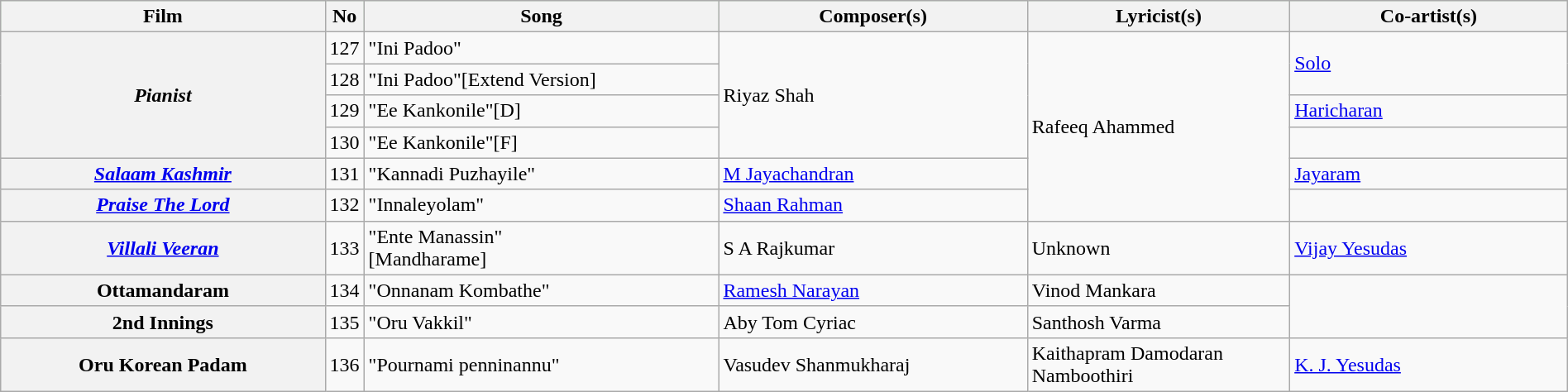<table class="wikitable plainrowheaders" width="100%" textcolor:#000;">
<tr style="background:#cfc; text-align:center;">
<th scope="col" width=21%>Film</th>
<th>No</th>
<th scope="col" width=23%>Song</th>
<th scope="col" width=20%>Composer(s)</th>
<th scope="col" width=17%>Lyricist(s)</th>
<th scope="col" width=18%>Co-artist(s)</th>
</tr>
<tr>
<th scope="row" rowspan="4"><em>Pianist</em></th>
<td>127</td>
<td>"Ini Padoo"</td>
<td rowspan="4">Riyaz Shah</td>
<td rowspan="6">Rafeeq Ahammed</td>
<td rowspan="2"><a href='#'>Solo</a></td>
</tr>
<tr>
<td>128</td>
<td>"Ini Padoo"[Extend Version]</td>
</tr>
<tr>
<td>129</td>
<td>"Ee Kankonile"[D]</td>
<td><a href='#'>Haricharan</a></td>
</tr>
<tr>
<td>130</td>
<td>"Ee Kankonile"[F]</td>
<td></td>
</tr>
<tr>
<th scope="row"><em><a href='#'>Salaam Kashmir</a></em></th>
<td>131</td>
<td>"Kannadi Puzhayile"</td>
<td><a href='#'>M Jayachandran</a></td>
<td><a href='#'>Jayaram</a></td>
</tr>
<tr>
<th scope="row"><em><a href='#'>Praise The Lord</a></em></th>
<td>132</td>
<td>"Innaleyolam"</td>
<td><a href='#'>Shaan Rahman</a></td>
<td></td>
</tr>
<tr>
<th scope="row"><em><a href='#'>Villali Veeran</a></em></th>
<td>133</td>
<td>"Ente Manassin"<br>[Mandharame]</td>
<td>S A Rajkumar</td>
<td>Unknown</td>
<td><a href='#'>Vijay Yesudas</a></td>
</tr>
<tr>
<th scope="row">Ottamandaram</th>
<td>134</td>
<td>"Onnanam Kombathe"</td>
<td><a href='#'>Ramesh Narayan</a></td>
<td>Vinod Mankara</td>
<td rowspan="2"></td>
</tr>
<tr>
<th scope="row">2nd Innings</th>
<td>135</td>
<td>"Oru Vakkil"</td>
<td>Aby Tom Cyriac</td>
<td>Santhosh Varma</td>
</tr>
<tr>
<th scope="row">Oru Korean Padam</th>
<td>136</td>
<td>"Pournami penninannu"</td>
<td>Vasudev Shanmukharaj</td>
<td>Kaithapram Damodaran Namboothiri</td>
<td><a href='#'>K. J. Yesudas</a></td>
</tr>
</table>
